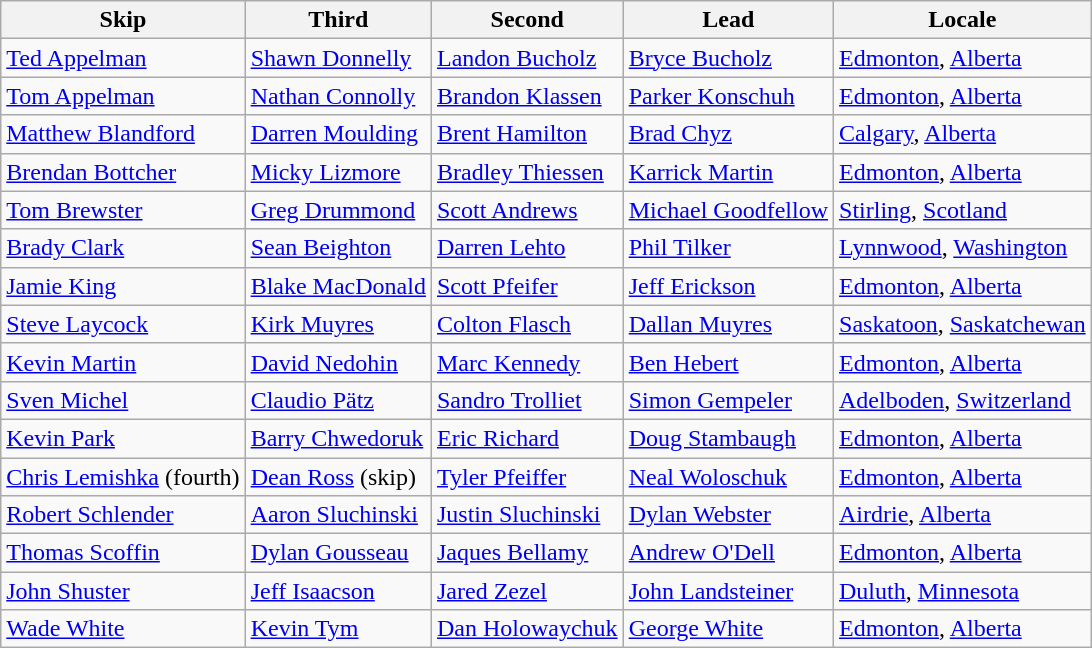<table class=wikitable>
<tr>
<th>Skip</th>
<th>Third</th>
<th>Second</th>
<th>Lead</th>
<th>Locale</th>
</tr>
<tr>
<td><a href='#'>Ted Appelman</a></td>
<td><a href='#'>Shawn Donnelly</a></td>
<td><a href='#'>Landon Bucholz</a></td>
<td><a href='#'>Bryce Bucholz</a></td>
<td> <a href='#'>Edmonton</a>, <a href='#'>Alberta</a></td>
</tr>
<tr>
<td><a href='#'>Tom Appelman</a></td>
<td><a href='#'>Nathan Connolly</a></td>
<td><a href='#'>Brandon Klassen</a></td>
<td><a href='#'>Parker Konschuh</a></td>
<td> <a href='#'>Edmonton</a>, <a href='#'>Alberta</a></td>
</tr>
<tr>
<td><a href='#'>Matthew Blandford</a></td>
<td><a href='#'>Darren Moulding</a></td>
<td><a href='#'>Brent Hamilton</a></td>
<td><a href='#'>Brad Chyz</a></td>
<td> <a href='#'>Calgary</a>, <a href='#'>Alberta</a></td>
</tr>
<tr>
<td><a href='#'>Brendan Bottcher</a></td>
<td><a href='#'>Micky Lizmore</a></td>
<td><a href='#'>Bradley Thiessen</a></td>
<td><a href='#'>Karrick Martin</a></td>
<td> <a href='#'>Edmonton</a>, <a href='#'>Alberta</a></td>
</tr>
<tr>
<td><a href='#'>Tom Brewster</a></td>
<td><a href='#'>Greg Drummond</a></td>
<td><a href='#'>Scott Andrews</a></td>
<td><a href='#'>Michael Goodfellow</a></td>
<td> <a href='#'>Stirling</a>, <a href='#'>Scotland</a></td>
</tr>
<tr>
<td><a href='#'>Brady Clark</a></td>
<td><a href='#'>Sean Beighton</a></td>
<td><a href='#'>Darren Lehto</a></td>
<td><a href='#'>Phil Tilker</a></td>
<td> <a href='#'>Lynnwood</a>, <a href='#'>Washington</a></td>
</tr>
<tr>
<td><a href='#'>Jamie King</a></td>
<td><a href='#'>Blake MacDonald</a></td>
<td><a href='#'>Scott Pfeifer</a></td>
<td><a href='#'>Jeff Erickson</a></td>
<td> <a href='#'>Edmonton</a>, <a href='#'>Alberta</a></td>
</tr>
<tr>
<td><a href='#'>Steve Laycock</a></td>
<td><a href='#'>Kirk Muyres</a></td>
<td><a href='#'>Colton Flasch</a></td>
<td><a href='#'>Dallan Muyres</a></td>
<td> <a href='#'>Saskatoon</a>, <a href='#'>Saskatchewan</a></td>
</tr>
<tr>
<td><a href='#'>Kevin Martin</a></td>
<td><a href='#'>David Nedohin</a></td>
<td><a href='#'>Marc Kennedy</a></td>
<td><a href='#'>Ben Hebert</a></td>
<td> <a href='#'>Edmonton</a>, <a href='#'>Alberta</a></td>
</tr>
<tr>
<td><a href='#'>Sven Michel</a></td>
<td><a href='#'>Claudio Pätz</a></td>
<td><a href='#'>Sandro Trolliet</a></td>
<td><a href='#'>Simon Gempeler</a></td>
<td> <a href='#'>Adelboden</a>, <a href='#'>Switzerland</a></td>
</tr>
<tr>
<td><a href='#'>Kevin Park</a></td>
<td><a href='#'>Barry Chwedoruk</a></td>
<td><a href='#'>Eric Richard</a></td>
<td><a href='#'>Doug Stambaugh</a></td>
<td> <a href='#'>Edmonton</a>, <a href='#'>Alberta</a></td>
</tr>
<tr>
<td><a href='#'>Chris Lemishka</a> (fourth)</td>
<td><a href='#'>Dean Ross</a> (skip)</td>
<td><a href='#'>Tyler Pfeiffer</a></td>
<td><a href='#'>Neal Woloschuk</a></td>
<td> <a href='#'>Edmonton</a>, <a href='#'>Alberta</a></td>
</tr>
<tr>
<td><a href='#'>Robert Schlender</a></td>
<td><a href='#'>Aaron Sluchinski</a></td>
<td><a href='#'>Justin Sluchinski</a></td>
<td><a href='#'>Dylan Webster</a></td>
<td> <a href='#'>Airdrie</a>, <a href='#'>Alberta</a></td>
</tr>
<tr>
<td><a href='#'>Thomas Scoffin</a></td>
<td><a href='#'>Dylan Gousseau</a></td>
<td><a href='#'>Jaques Bellamy</a></td>
<td><a href='#'>Andrew O'Dell</a></td>
<td> <a href='#'>Edmonton</a>, <a href='#'>Alberta</a></td>
</tr>
<tr>
<td><a href='#'>John Shuster</a></td>
<td><a href='#'>Jeff Isaacson</a></td>
<td><a href='#'>Jared Zezel</a></td>
<td><a href='#'>John Landsteiner</a></td>
<td> <a href='#'>Duluth</a>, <a href='#'>Minnesota</a></td>
</tr>
<tr>
<td><a href='#'>Wade White</a></td>
<td><a href='#'>Kevin Tym</a></td>
<td><a href='#'>Dan Holowaychuk</a></td>
<td><a href='#'>George White</a></td>
<td> <a href='#'>Edmonton</a>, <a href='#'>Alberta</a></td>
</tr>
</table>
